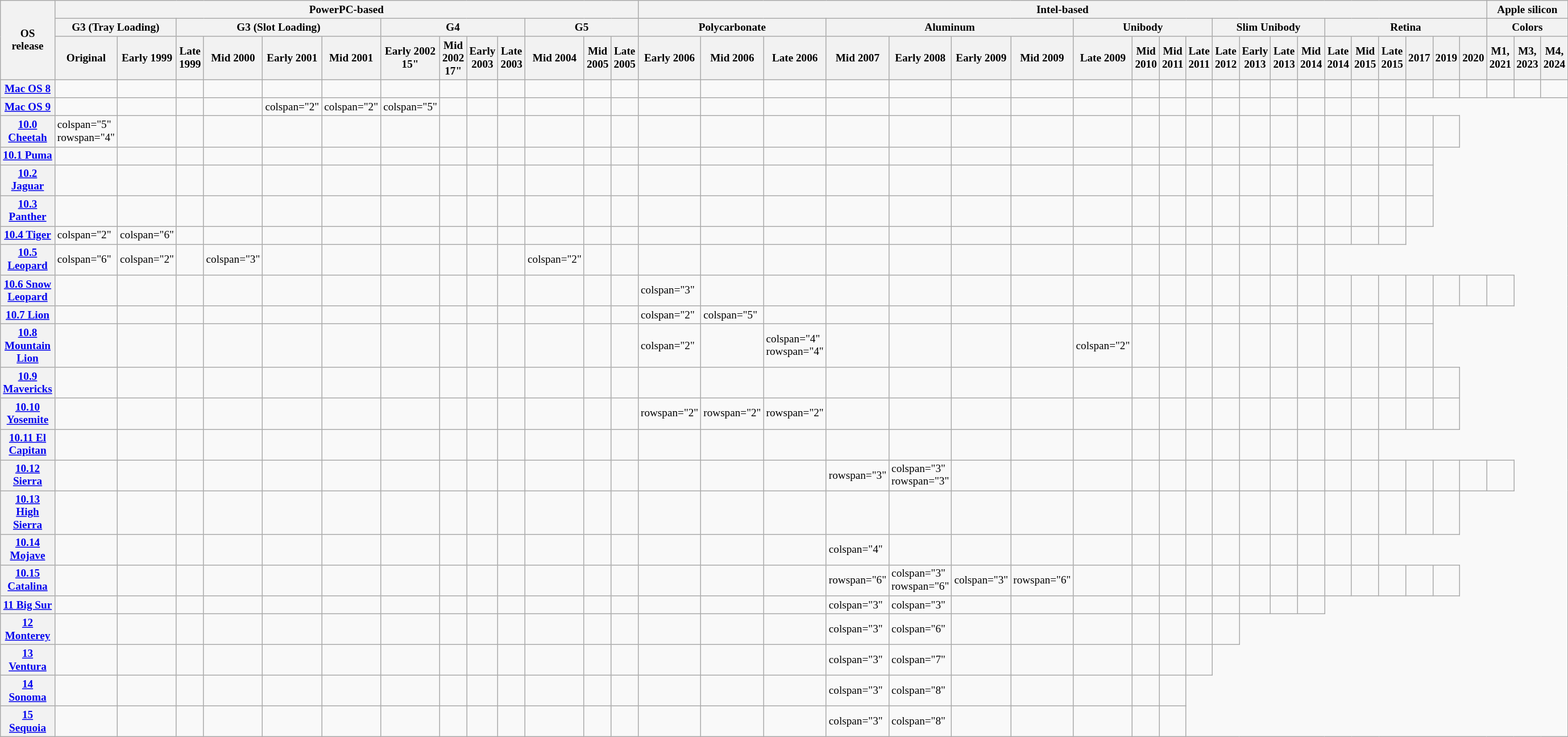<table class="wikitable mw-collapsible style=" style="font-size: 80%">
<tr>
<th rowspan="3">OS release</th>
<th colspan="13">PowerPC-based</th>
<th colspan="21">Intel-based</th>
<th colspan="3">Apple silicon</th>
</tr>
<tr>
<th colspan="2">G3 (Tray Loading)</th>
<th colspan="4">G3 (Slot Loading)</th>
<th colspan="4">G4</th>
<th colspan="3">G5</th>
<th colspan="3">Polycarbonate</th>
<th colspan="4">Aluminum</th>
<th colspan="4">Unibody</th>
<th colspan="4">Slim Unibody</th>
<th colspan="6">Retina</th>
<th colspan="3">Colors</th>
</tr>
<tr>
<th>Original</th>
<th>Early 1999</th>
<th>Late 1999</th>
<th>Mid 2000</th>
<th>Early 2001</th>
<th>Mid 2001</th>
<th>Early 2002 15"</th>
<th>Mid 2002 17"</th>
<th>Early 2003</th>
<th>Late 2003</th>
<th>Mid 2004</th>
<th>Mid 2005</th>
<th>Late 2005</th>
<th>Early 2006</th>
<th>Mid 2006</th>
<th>Late 2006</th>
<th>Mid 2007</th>
<th>Early 2008</th>
<th>Early 2009</th>
<th>Mid 2009</th>
<th>Late 2009</th>
<th>Mid 2010</th>
<th>Mid 2011</th>
<th>Late 2011</th>
<th>Late 2012</th>
<th>Early 2013</th>
<th>Late 2013</th>
<th>Mid 2014</th>
<th>Late 2014</th>
<th>Mid 2015</th>
<th>Late 2015</th>
<th>2017</th>
<th>2019</th>
<th>2020</th>
<th>M1, 2021</th>
<th>M3, 2023</th>
<th>M4, 2024</th>
</tr>
<tr>
<th><a href='#'>Mac OS 8</a></th>
<td></td>
<td></td>
<td></td>
<td></td>
<td></td>
<td></td>
<td></td>
<td></td>
<td></td>
<td></td>
<td></td>
<td></td>
<td></td>
<td></td>
<td></td>
<td></td>
<td></td>
<td></td>
<td></td>
<td></td>
<td></td>
<td></td>
<td></td>
<td></td>
<td></td>
<td></td>
<td></td>
<td></td>
<td></td>
<td></td>
<td></td>
<td></td>
<td></td>
<td></td>
<td></td>
<td></td>
<td></td>
</tr>
<tr>
<th><a href='#'>Mac OS 9</a></th>
<td></td>
<td></td>
<td></td>
<td></td>
<td>colspan="2"</td>
<td>colspan="2"</td>
<td>colspan="5"</td>
<td></td>
<td></td>
<td></td>
<td></td>
<td></td>
<td></td>
<td></td>
<td></td>
<td></td>
<td></td>
<td></td>
<td></td>
<td></td>
<td></td>
<td></td>
<td></td>
<td></td>
<td></td>
<td></td>
<td></td>
<td></td>
<td></td>
<td></td>
<td></td>
</tr>
<tr>
<th><a href='#'>10.0 Cheetah</a></th>
<td>colspan="5" rowspan="4"</td>
<td></td>
<td></td>
<td></td>
<td></td>
<td></td>
<td></td>
<td></td>
<td></td>
<td></td>
<td></td>
<td></td>
<td></td>
<td></td>
<td></td>
<td></td>
<td></td>
<td></td>
<td></td>
<td></td>
<td></td>
<td></td>
<td></td>
<td></td>
<td></td>
<td></td>
<td></td>
<td></td>
<td></td>
<td></td>
<td></td>
<td></td>
<td></td>
</tr>
<tr>
<th><a href='#'>10.1 Puma</a></th>
<td></td>
<td></td>
<td></td>
<td></td>
<td></td>
<td></td>
<td></td>
<td></td>
<td></td>
<td></td>
<td></td>
<td></td>
<td></td>
<td></td>
<td></td>
<td></td>
<td></td>
<td></td>
<td></td>
<td></td>
<td></td>
<td></td>
<td></td>
<td></td>
<td></td>
<td></td>
<td></td>
<td></td>
<td></td>
<td></td>
<td></td>
<td></td>
</tr>
<tr>
<th><a href='#'>10.2 Jaguar</a></th>
<td></td>
<td></td>
<td></td>
<td></td>
<td></td>
<td></td>
<td></td>
<td></td>
<td></td>
<td></td>
<td></td>
<td></td>
<td></td>
<td></td>
<td></td>
<td></td>
<td></td>
<td></td>
<td></td>
<td></td>
<td></td>
<td></td>
<td></td>
<td></td>
<td></td>
<td></td>
<td></td>
<td></td>
<td></td>
<td></td>
<td></td>
<td></td>
</tr>
<tr>
<th><a href='#'>10.3 Panther</a></th>
<td></td>
<td></td>
<td></td>
<td></td>
<td></td>
<td></td>
<td></td>
<td></td>
<td></td>
<td></td>
<td></td>
<td></td>
<td></td>
<td></td>
<td></td>
<td></td>
<td></td>
<td></td>
<td></td>
<td></td>
<td></td>
<td></td>
<td></td>
<td></td>
<td></td>
<td></td>
<td></td>
<td></td>
<td></td>
<td></td>
<td></td>
<td></td>
</tr>
<tr>
<th><a href='#'>10.4 Tiger</a></th>
<td>colspan="2"</td>
<td>colspan="6"</td>
<td></td>
<td></td>
<td></td>
<td></td>
<td></td>
<td></td>
<td></td>
<td></td>
<td></td>
<td></td>
<td></td>
<td></td>
<td></td>
<td></td>
<td></td>
<td></td>
<td></td>
<td></td>
<td></td>
<td></td>
<td></td>
<td></td>
<td></td>
<td></td>
<td></td>
<td></td>
<td></td>
<td></td>
<td></td>
</tr>
<tr>
<th><a href='#'>10.5 Leopard</a></th>
<td>colspan="6"</td>
<td>colspan="2"</td>
<td></td>
<td>colspan="3"</td>
<td></td>
<td></td>
<td></td>
<td></td>
<td></td>
<td></td>
<td>colspan="2"</td>
<td></td>
<td></td>
<td></td>
<td></td>
<td></td>
<td></td>
<td></td>
<td></td>
<td></td>
<td></td>
<td></td>
<td></td>
<td></td>
<td></td>
<td></td>
<td></td>
<td></td>
</tr>
<tr>
<th><a href='#'>10.6 Snow Leopard</a></th>
<td></td>
<td></td>
<td></td>
<td></td>
<td></td>
<td></td>
<td></td>
<td></td>
<td></td>
<td></td>
<td></td>
<td></td>
<td></td>
<td>colspan="3"</td>
<td></td>
<td></td>
<td></td>
<td></td>
<td></td>
<td></td>
<td></td>
<td></td>
<td></td>
<td></td>
<td></td>
<td></td>
<td></td>
<td></td>
<td></td>
<td></td>
<td></td>
<td></td>
<td></td>
<td></td>
<td></td>
</tr>
<tr>
<th><a href='#'>10.7 Lion</a></th>
<td></td>
<td></td>
<td></td>
<td></td>
<td></td>
<td></td>
<td></td>
<td></td>
<td></td>
<td></td>
<td></td>
<td></td>
<td></td>
<td>colspan="2"</td>
<td>colspan="5"</td>
<td></td>
<td></td>
<td></td>
<td></td>
<td></td>
<td></td>
<td></td>
<td></td>
<td></td>
<td></td>
<td></td>
<td></td>
<td></td>
<td></td>
<td></td>
<td></td>
<td></td>
</tr>
<tr>
<th><a href='#'>10.8 Mountain Lion</a></th>
<td></td>
<td></td>
<td></td>
<td></td>
<td></td>
<td></td>
<td></td>
<td></td>
<td></td>
<td></td>
<td></td>
<td></td>
<td></td>
<td>colspan="2"</td>
<td></td>
<td>colspan="4" rowspan="4"</td>
<td></td>
<td></td>
<td></td>
<td></td>
<td>colspan="2"</td>
<td></td>
<td></td>
<td></td>
<td></td>
<td></td>
<td></td>
<td></td>
<td></td>
<td></td>
<td></td>
<td></td>
</tr>
<tr>
<th><a href='#'>10.9 Mavericks</a></th>
<td></td>
<td></td>
<td></td>
<td></td>
<td></td>
<td></td>
<td></td>
<td></td>
<td></td>
<td></td>
<td></td>
<td></td>
<td></td>
<td></td>
<td></td>
<td></td>
<td></td>
<td></td>
<td></td>
<td></td>
<td></td>
<td></td>
<td></td>
<td></td>
<td></td>
<td></td>
<td></td>
<td></td>
<td></td>
<td></td>
<td></td>
<td></td>
<td></td>
</tr>
<tr>
<th><a href='#'>10.10 Yosemite</a></th>
<td></td>
<td></td>
<td></td>
<td></td>
<td></td>
<td></td>
<td></td>
<td></td>
<td></td>
<td></td>
<td></td>
<td></td>
<td></td>
<td>rowspan="2"</td>
<td>rowspan="2" </td>
<td>rowspan="2" </td>
<td></td>
<td></td>
<td></td>
<td></td>
<td></td>
<td></td>
<td></td>
<td></td>
<td></td>
<td></td>
<td></td>
<td></td>
<td></td>
<td></td>
<td></td>
<td></td>
<td></td>
</tr>
<tr>
<th><a href='#'>10.11 El Capitan</a></th>
<td></td>
<td></td>
<td></td>
<td></td>
<td></td>
<td></td>
<td></td>
<td></td>
<td></td>
<td></td>
<td></td>
<td></td>
<td></td>
<td></td>
<td></td>
<td></td>
<td></td>
<td></td>
<td></td>
<td></td>
<td></td>
<td></td>
<td></td>
<td></td>
<td></td>
<td></td>
<td></td>
<td></td>
<td></td>
<td></td>
</tr>
<tr>
<th><a href='#'>10.12 Sierra</a></th>
<td></td>
<td></td>
<td></td>
<td></td>
<td></td>
<td></td>
<td></td>
<td></td>
<td></td>
<td></td>
<td></td>
<td></td>
<td></td>
<td></td>
<td></td>
<td></td>
<td>rowspan="3"</td>
<td>colspan="3" rowspan="3"</td>
<td></td>
<td></td>
<td></td>
<td></td>
<td></td>
<td></td>
<td></td>
<td></td>
<td></td>
<td></td>
<td></td>
<td></td>
<td></td>
<td></td>
<td></td>
<td></td>
<td></td>
</tr>
<tr>
<th><a href='#'>10.13 High Sierra</a></th>
<td></td>
<td></td>
<td></td>
<td></td>
<td></td>
<td></td>
<td></td>
<td></td>
<td></td>
<td></td>
<td></td>
<td></td>
<td></td>
<td></td>
<td></td>
<td></td>
<td></td>
<td></td>
<td></td>
<td></td>
<td></td>
<td></td>
<td></td>
<td></td>
<td></td>
<td></td>
<td></td>
<td></td>
<td></td>
<td></td>
<td></td>
<td></td>
<td></td>
</tr>
<tr>
<th><a href='#'>10.14 Mojave</a></th>
<td></td>
<td></td>
<td></td>
<td></td>
<td></td>
<td></td>
<td></td>
<td></td>
<td></td>
<td></td>
<td></td>
<td></td>
<td></td>
<td></td>
<td></td>
<td></td>
<td>colspan="4"</td>
<td></td>
<td></td>
<td></td>
<td></td>
<td></td>
<td></td>
<td></td>
<td></td>
<td></td>
<td></td>
<td></td>
<td></td>
<td></td>
</tr>
<tr>
<th><a href='#'>10.15 Catalina</a></th>
<td></td>
<td></td>
<td></td>
<td></td>
<td></td>
<td></td>
<td></td>
<td></td>
<td></td>
<td></td>
<td></td>
<td></td>
<td></td>
<td></td>
<td></td>
<td></td>
<td>rowspan="6"</td>
<td>colspan="3" rowspan="6"</td>
<td>colspan="3"</td>
<td>rowspan="6"</td>
<td></td>
<td></td>
<td></td>
<td></td>
<td></td>
<td></td>
<td></td>
<td></td>
<td></td>
<td></td>
<td></td>
<td></td>
<td></td>
</tr>
<tr>
<th><a href='#'>11 Big Sur</a></th>
<td></td>
<td></td>
<td></td>
<td></td>
<td></td>
<td></td>
<td></td>
<td></td>
<td></td>
<td></td>
<td></td>
<td></td>
<td></td>
<td></td>
<td></td>
<td></td>
<td>colspan="3"</td>
<td>colspan="3"</td>
<td></td>
<td></td>
<td></td>
<td></td>
<td></td>
<td></td>
<td></td>
<td></td>
<td></td>
<td></td>
</tr>
<tr>
<th><a href='#'>12 Monterey</a></th>
<td></td>
<td></td>
<td></td>
<td></td>
<td></td>
<td></td>
<td></td>
<td></td>
<td></td>
<td></td>
<td></td>
<td></td>
<td></td>
<td></td>
<td></td>
<td></td>
<td>colspan="3"</td>
<td>colspan="6"</td>
<td></td>
<td></td>
<td></td>
<td></td>
<td></td>
<td></td>
<td></td>
</tr>
<tr>
<th><a href='#'>13 Ventura</a></th>
<td></td>
<td></td>
<td></td>
<td></td>
<td></td>
<td></td>
<td></td>
<td></td>
<td></td>
<td></td>
<td></td>
<td></td>
<td></td>
<td></td>
<td></td>
<td></td>
<td>colspan="3"</td>
<td>colspan="7"</td>
<td></td>
<td></td>
<td></td>
<td></td>
<td></td>
<td></td>
</tr>
<tr>
<th><a href='#'>14 Sonoma</a></th>
<td></td>
<td></td>
<td></td>
<td></td>
<td></td>
<td></td>
<td></td>
<td></td>
<td></td>
<td></td>
<td></td>
<td></td>
<td></td>
<td></td>
<td></td>
<td></td>
<td>colspan="3"</td>
<td>colspan="8"</td>
<td></td>
<td></td>
<td></td>
<td></td>
<td></td>
</tr>
<tr>
<th><a href='#'>15 Sequoia</a></th>
<td></td>
<td></td>
<td></td>
<td></td>
<td></td>
<td></td>
<td></td>
<td></td>
<td></td>
<td></td>
<td></td>
<td></td>
<td></td>
<td></td>
<td></td>
<td></td>
<td>colspan="3"</td>
<td>colspan="8"</td>
<td></td>
<td></td>
<td></td>
<td></td>
<td></td>
</tr>
</table>
